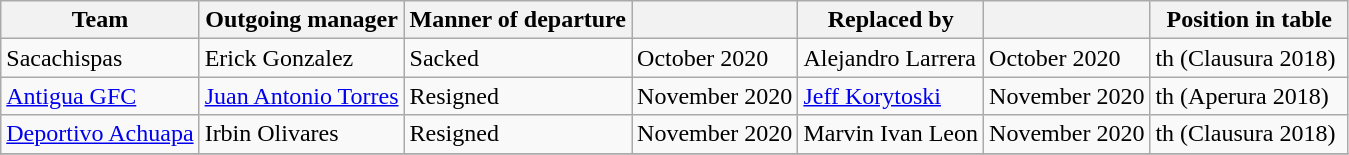<table class="wikitable">
<tr>
<th>Team</th>
<th>Outgoing manager</th>
<th>Manner of departure</th>
<th></th>
<th>Replaced by</th>
<th></th>
<th width=125px>Position in table</th>
</tr>
<tr>
<td>Sacachispas</td>
<td> Erick Gonzalez</td>
<td>Sacked</td>
<td>October 2020</td>
<td> Alejandro Larrera</td>
<td>October 2020</td>
<td>th (Clausura 2018)</td>
</tr>
<tr>
<td><a href='#'>Antigua GFC</a></td>
<td> <a href='#'>Juan Antonio Torres</a></td>
<td>Resigned</td>
<td>November 2020</td>
<td>  <a href='#'>Jeff Korytoski</a> </td>
<td>November 2020</td>
<td>th (Aperura 2018)</td>
</tr>
<tr>
<td><a href='#'>Deportivo Achuapa</a></td>
<td> Irbin Olivares</td>
<td>Resigned</td>
<td>November 2020</td>
<td> Marvin Ivan Leon</td>
<td>November 2020</td>
<td>th (Clausura 2018)</td>
</tr>
<tr>
</tr>
</table>
